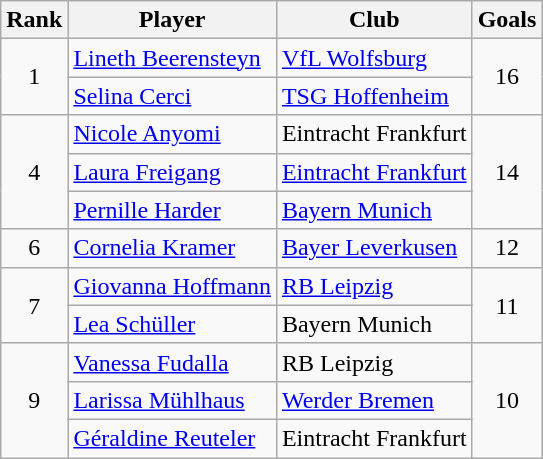<table class="wikitable sortable" style="text-align:center">
<tr>
<th>Rank</th>
<th>Player</th>
<th>Club</th>
<th>Goals</th>
</tr>
<tr>
<td rowspan=2>1</td>
<td align="left"> <a href='#'>Lineth Beerensteyn</a></td>
<td align="left"><a href='#'>VfL Wolfsburg</a></td>
<td rowspan=2>16</td>
</tr>
<tr>
<td align="left"> <a href='#'>Selina Cerci</a></td>
<td align="left"><a href='#'>TSG Hoffenheim</a></td>
</tr>
<tr>
<td rowspan=3>4</td>
<td align="left"> <a href='#'>Nicole Anyomi</a></td>
<td align="left">Eintracht Frankfurt</td>
<td rowspan=3>14</td>
</tr>
<tr>
<td align="left"> <a href='#'>Laura Freigang</a></td>
<td align="left"><a href='#'>Eintracht Frankfurt</a></td>
</tr>
<tr>
<td align="left"> <a href='#'>Pernille Harder</a></td>
<td align="left"><a href='#'>Bayern Munich</a></td>
</tr>
<tr>
<td>6</td>
<td align="left"> <a href='#'>Cornelia Kramer</a></td>
<td align="left"><a href='#'>Bayer Leverkusen</a></td>
<td>12</td>
</tr>
<tr>
<td rowspan=2>7</td>
<td align="left"> <a href='#'>Giovanna Hoffmann</a></td>
<td align="left"><a href='#'>RB Leipzig</a></td>
<td rowspan=2>11</td>
</tr>
<tr>
<td align="left"> <a href='#'>Lea Schüller</a></td>
<td align="left">Bayern Munich</td>
</tr>
<tr>
<td rowspan=3>9</td>
<td align="left"> <a href='#'>Vanessa Fudalla</a></td>
<td align="left">RB Leipzig</td>
<td rowspan=3>10</td>
</tr>
<tr>
<td align="left"> <a href='#'>Larissa Mühlhaus</a></td>
<td align="left"><a href='#'>Werder Bremen</a></td>
</tr>
<tr>
<td align="left"> <a href='#'>Géraldine Reuteler</a></td>
<td align="left">Eintracht Frankfurt</td>
</tr>
</table>
